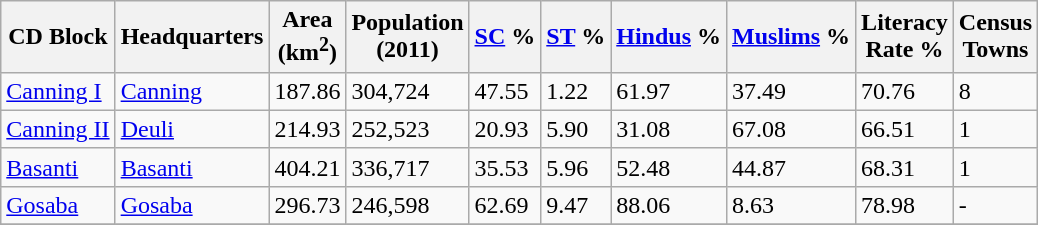<table class="wikitable sortable">
<tr>
<th>CD Block</th>
<th>Headquarters</th>
<th>Area<br>(km<sup>2</sup>)</th>
<th>Population<br>(2011)</th>
<th><a href='#'>SC</a> %</th>
<th><a href='#'>ST</a> %</th>
<th><a href='#'>Hindus</a> %</th>
<th><a href='#'>Muslims</a> %</th>
<th>Literacy<br> Rate %</th>
<th>Census<br>Towns</th>
</tr>
<tr>
<td><a href='#'>Canning I</a></td>
<td><a href='#'>Canning</a></td>
<td>187.86</td>
<td>304,724</td>
<td>47.55</td>
<td>1.22</td>
<td>61.97</td>
<td>37.49</td>
<td>70.76</td>
<td>8</td>
</tr>
<tr>
<td><a href='#'>Canning II</a></td>
<td><a href='#'>Deuli</a></td>
<td>214.93</td>
<td>252,523</td>
<td>20.93</td>
<td>5.90</td>
<td>31.08</td>
<td>67.08</td>
<td>66.51</td>
<td>1</td>
</tr>
<tr>
<td><a href='#'>Basanti</a></td>
<td><a href='#'>Basanti</a></td>
<td>404.21</td>
<td>336,717</td>
<td>35.53</td>
<td>5.96</td>
<td>52.48</td>
<td>44.87</td>
<td>68.31</td>
<td>1</td>
</tr>
<tr>
<td><a href='#'>Gosaba</a></td>
<td><a href='#'>Gosaba</a></td>
<td>296.73</td>
<td>246,598</td>
<td>62.69</td>
<td>9.47</td>
<td>88.06</td>
<td>8.63</td>
<td>78.98</td>
<td>-</td>
</tr>
<tr>
</tr>
</table>
